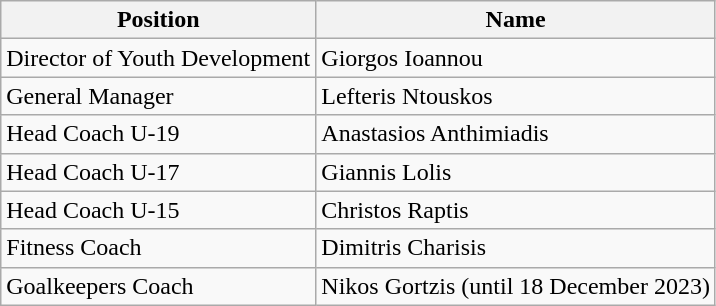<table class="wikitable">
<tr>
<th>Position</th>
<th>Name</th>
</tr>
<tr>
<td>Director of Youth Development</td>
<td>Giorgos Ioannou</td>
</tr>
<tr>
<td>General Manager</td>
<td>Lefteris Ntouskos</td>
</tr>
<tr>
<td>Head Coach U-19</td>
<td>Anastasios Anthimiadis</td>
</tr>
<tr>
<td>Head Coach U-17</td>
<td>Giannis Lolis</td>
</tr>
<tr>
<td>Head Coach U-15</td>
<td>Christos Raptis</td>
</tr>
<tr>
<td>Fitness Coach</td>
<td>Dimitris Charisis</td>
</tr>
<tr>
<td>Goalkeepers Coach</td>
<td>Nikos Gortzis (until 18 December 2023)</td>
</tr>
</table>
